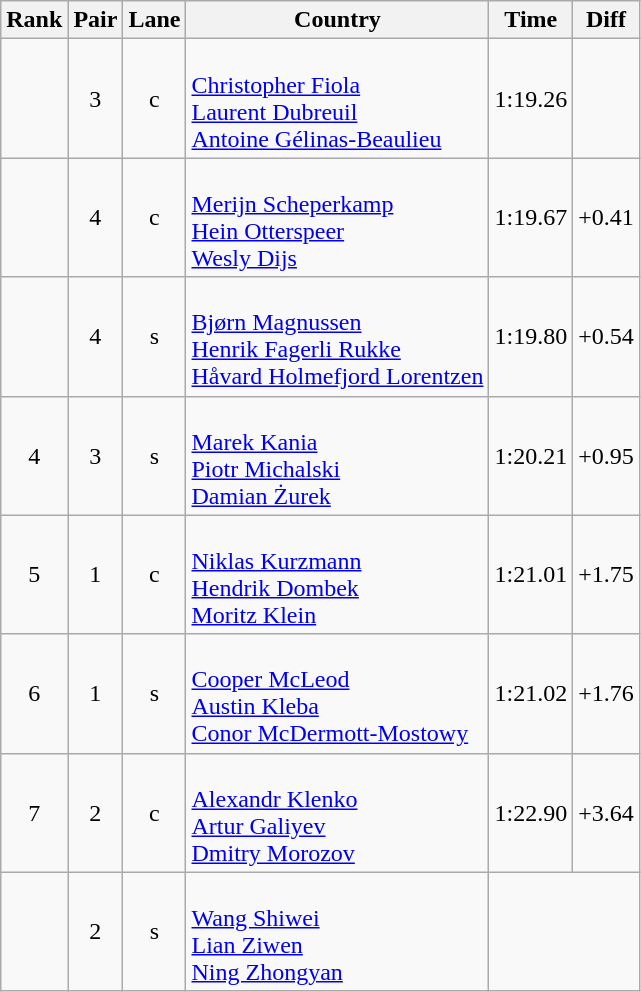<table class="wikitable sortable" style="text-align:center">
<tr>
<th>Rank</th>
<th>Pair</th>
<th>Lane</th>
<th>Country</th>
<th>Time</th>
<th>Diff</th>
</tr>
<tr>
<td></td>
<td>3</td>
<td>c</td>
<td align=left><br><a href='#'>Christopher Fiola</a><br><a href='#'>Laurent Dubreuil</a><br><a href='#'>Antoine Gélinas-Beaulieu</a></td>
<td>1:19.26</td>
<td></td>
</tr>
<tr>
<td></td>
<td>4</td>
<td>c</td>
<td align=left><br><a href='#'>Merijn Scheperkamp</a><br><a href='#'>Hein Otterspeer</a><br><a href='#'>Wesly Dijs</a></td>
<td>1:19.67</td>
<td>+0.41</td>
</tr>
<tr>
<td></td>
<td>4</td>
<td>s</td>
<td align=left><br><a href='#'>Bjørn Magnussen</a><br><a href='#'>Henrik Fagerli Rukke</a><br><a href='#'>Håvard Holmefjord Lorentzen</a></td>
<td>1:19.80</td>
<td>+0.54</td>
</tr>
<tr>
<td>4</td>
<td>3</td>
<td>s</td>
<td align=left><br><a href='#'>Marek Kania</a><br><a href='#'>Piotr Michalski</a><br><a href='#'>Damian Żurek</a></td>
<td>1:20.21</td>
<td>+0.95</td>
</tr>
<tr>
<td>5</td>
<td>1</td>
<td>c</td>
<td align=left><br><a href='#'>Niklas Kurzmann</a><br><a href='#'>Hendrik Dombek</a><br><a href='#'>Moritz Klein</a></td>
<td>1:21.01</td>
<td>+1.75</td>
</tr>
<tr>
<td>6</td>
<td>1</td>
<td>s</td>
<td align=left><br><a href='#'>Cooper McLeod</a><br><a href='#'>Austin Kleba</a><br><a href='#'>Conor McDermott-Mostowy</a></td>
<td>1:21.02</td>
<td>+1.76</td>
</tr>
<tr>
<td>7</td>
<td>2</td>
<td>c</td>
<td align=left><br><a href='#'>Alexandr Klenko</a><br><a href='#'>Artur Galiyev</a><br><a href='#'>Dmitry Morozov</a></td>
<td>1:22.90</td>
<td>+3.64</td>
</tr>
<tr>
<td></td>
<td>2</td>
<td>s</td>
<td align=left><br><a href='#'>Wang Shiwei</a><br><a href='#'>Lian Ziwen</a><br><a href='#'>Ning Zhongyan</a></td>
<td colspan=2></td>
</tr>
</table>
